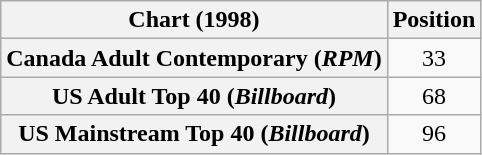<table class="wikitable sortable plainrowheaders" style="text-align:center">
<tr>
<th>Chart (1998)</th>
<th>Position</th>
</tr>
<tr>
<th scope="row">Canada Adult Contemporary (<em>RPM</em>)</th>
<td>33</td>
</tr>
<tr>
<th scope="row">US Adult Top 40 (<em>Billboard</em>)</th>
<td>68</td>
</tr>
<tr>
<th scope="row">US Mainstream Top 40 (<em>Billboard</em>)</th>
<td>96</td>
</tr>
</table>
